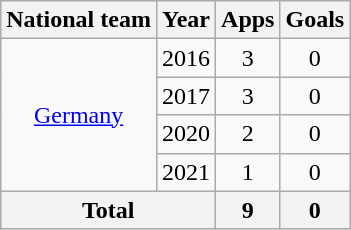<table class="wikitable" style="text-align: center;">
<tr>
<th>National team</th>
<th>Year</th>
<th>Apps</th>
<th>Goals</th>
</tr>
<tr>
<td rowspan="4"><a href='#'>Germany</a></td>
<td>2016</td>
<td>3</td>
<td>0</td>
</tr>
<tr>
<td>2017</td>
<td>3</td>
<td>0</td>
</tr>
<tr>
<td>2020</td>
<td>2</td>
<td>0</td>
</tr>
<tr>
<td>2021</td>
<td>1</td>
<td>0</td>
</tr>
<tr>
<th colspan="2">Total</th>
<th>9</th>
<th>0</th>
</tr>
</table>
